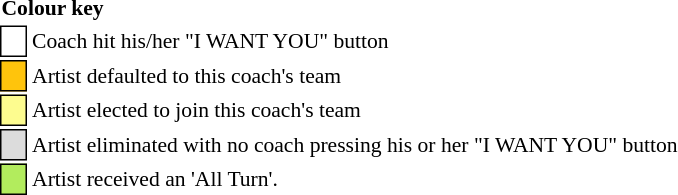<table class="toccolours" style="font-size: 90%; white-space: nowrap;">
<tr>
<td colspan=2><strong>Colour key</strong></td>
</tr>
<tr>
<td style="background:white; border:1px solid black;"> <strong></strong> </td>
<td>Coach hit his/her "I WANT YOU" button</td>
</tr>
<tr>
<td style="background:#ffc40c; border:1px solid black;">    </td>
<td>Artist defaulted to this coach's team</td>
</tr>
<tr>
<td style="background:#fdfc8f; border:1px solid black;">    </td>
<td style="padding-right: 8px">Artist elected to join this coach's team</td>
</tr>
<tr>
<td style="background:#dcdcdc; border:1px solid black;">    </td>
<td>Artist eliminated with no coach pressing his or her "I WANT YOU" button</td>
</tr>
<tr>
<td style="background-color:#B2EC5D; border: 1px solid black">    </td>
<td>Artist received an 'All Turn'.</td>
</tr>
<tr>
</tr>
</table>
